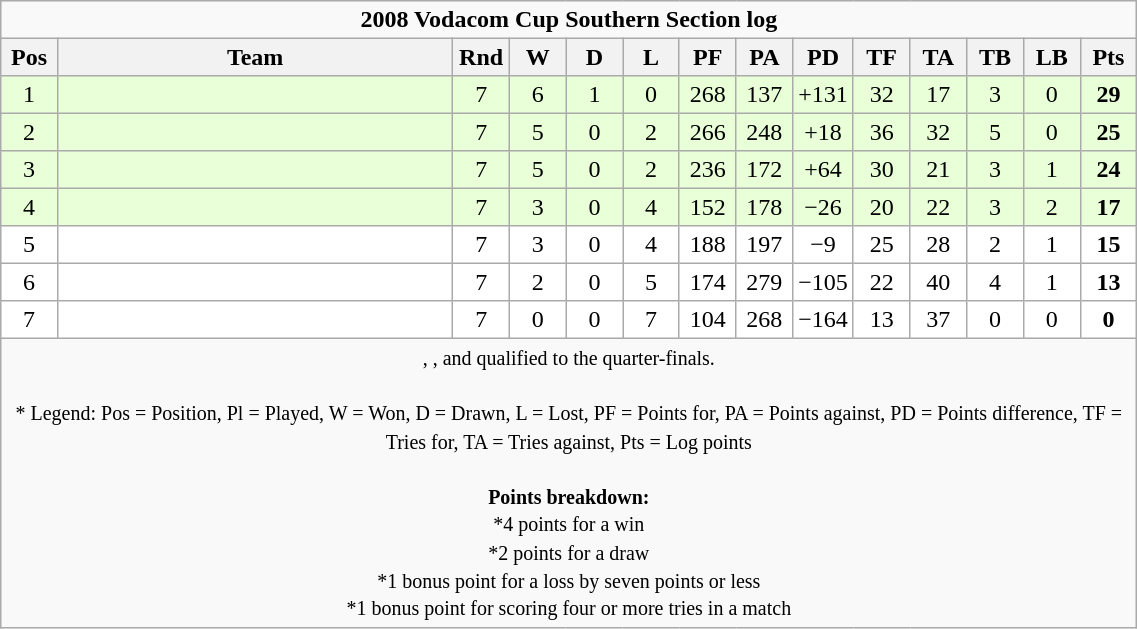<table class="wikitable" style="text-align:center; line-height:110%; font-size:100%; width:60%;">
<tr>
<td colspan="14" cellpadding="0" cellspacing="0"><strong>2008 Vodacom Cup Southern Section log</strong></td>
</tr>
<tr>
<th style="width:5%;">Pos</th>
<th style="width:35%;">Team</th>
<th style="width:5%;">Rnd</th>
<th style="width:5%;">W</th>
<th style="width:5%;">D</th>
<th style="width:5%;">L</th>
<th style="width:5%;">PF</th>
<th style="width:5%;">PA</th>
<th style="width:5%;">PD</th>
<th style="width:5%;">TF</th>
<th style="width:5%;">TA</th>
<th style="width:5%;">TB</th>
<th style="width:5%;">LB</th>
<th style="width:5%;">Pts<br></th>
</tr>
<tr bgcolor=#E8FFD8 align=center>
<td>1</td>
<td align=left></td>
<td>7</td>
<td>6</td>
<td>1</td>
<td>0</td>
<td>268</td>
<td>137</td>
<td>+131</td>
<td>32</td>
<td>17</td>
<td>3</td>
<td>0</td>
<td><strong>29</strong></td>
</tr>
<tr bgcolor=#E8FFD8 align=center>
<td>2</td>
<td align=left></td>
<td>7</td>
<td>5</td>
<td>0</td>
<td>2</td>
<td>266</td>
<td>248</td>
<td>+18</td>
<td>36</td>
<td>32</td>
<td>5</td>
<td>0</td>
<td><strong>25</strong></td>
</tr>
<tr bgcolor=#E8FFD8 align=center>
<td>3</td>
<td align=left></td>
<td>7</td>
<td>5</td>
<td>0</td>
<td>2</td>
<td>236</td>
<td>172</td>
<td>+64</td>
<td>30</td>
<td>21</td>
<td>3</td>
<td>1</td>
<td><strong>24</strong></td>
</tr>
<tr bgcolor=#E8FFD8 align=center>
<td>4</td>
<td align=left></td>
<td>7</td>
<td>3</td>
<td>0</td>
<td>4</td>
<td>152</td>
<td>178</td>
<td>−26</td>
<td>20</td>
<td>22</td>
<td>3</td>
<td>2</td>
<td><strong>17</strong></td>
</tr>
<tr bgcolor=#FFFFFF align=center>
<td>5</td>
<td align=left></td>
<td>7</td>
<td>3</td>
<td>0</td>
<td>4</td>
<td>188</td>
<td>197</td>
<td>−9</td>
<td>25</td>
<td>28</td>
<td>2</td>
<td>1</td>
<td><strong>15</strong></td>
</tr>
<tr bgcolor=#FFFFFF align=center>
<td>6</td>
<td align=left></td>
<td>7</td>
<td>2</td>
<td>0</td>
<td>5</td>
<td>174</td>
<td>279</td>
<td>−105</td>
<td>22</td>
<td>40</td>
<td>4</td>
<td>1</td>
<td><strong>13</strong></td>
</tr>
<tr bgcolor=#FFFFFF align=center>
<td>7</td>
<td align=left></td>
<td>7</td>
<td>0</td>
<td>0</td>
<td>7</td>
<td>104</td>
<td>268</td>
<td>−164</td>
<td>13</td>
<td>37</td>
<td>0</td>
<td>0</td>
<td><strong>0</strong></td>
</tr>
<tr>
<td colspan="14" style="border:0px"><small>, ,  and  qualified to the quarter-finals.<br><br>* Legend: Pos = Position, Pl = Played, W = Won, D = Drawn, L = Lost, PF = Points for, PA = Points against, PD = Points difference, TF = Tries for, TA = Tries against, Pts = Log points<br><br><strong>Points breakdown:</strong><br>*4 points for a win<br>*2 points for a draw<br>*1 bonus point for a loss by seven points or less<br>*1 bonus point for scoring four or more tries in a match</small></td>
</tr>
</table>
